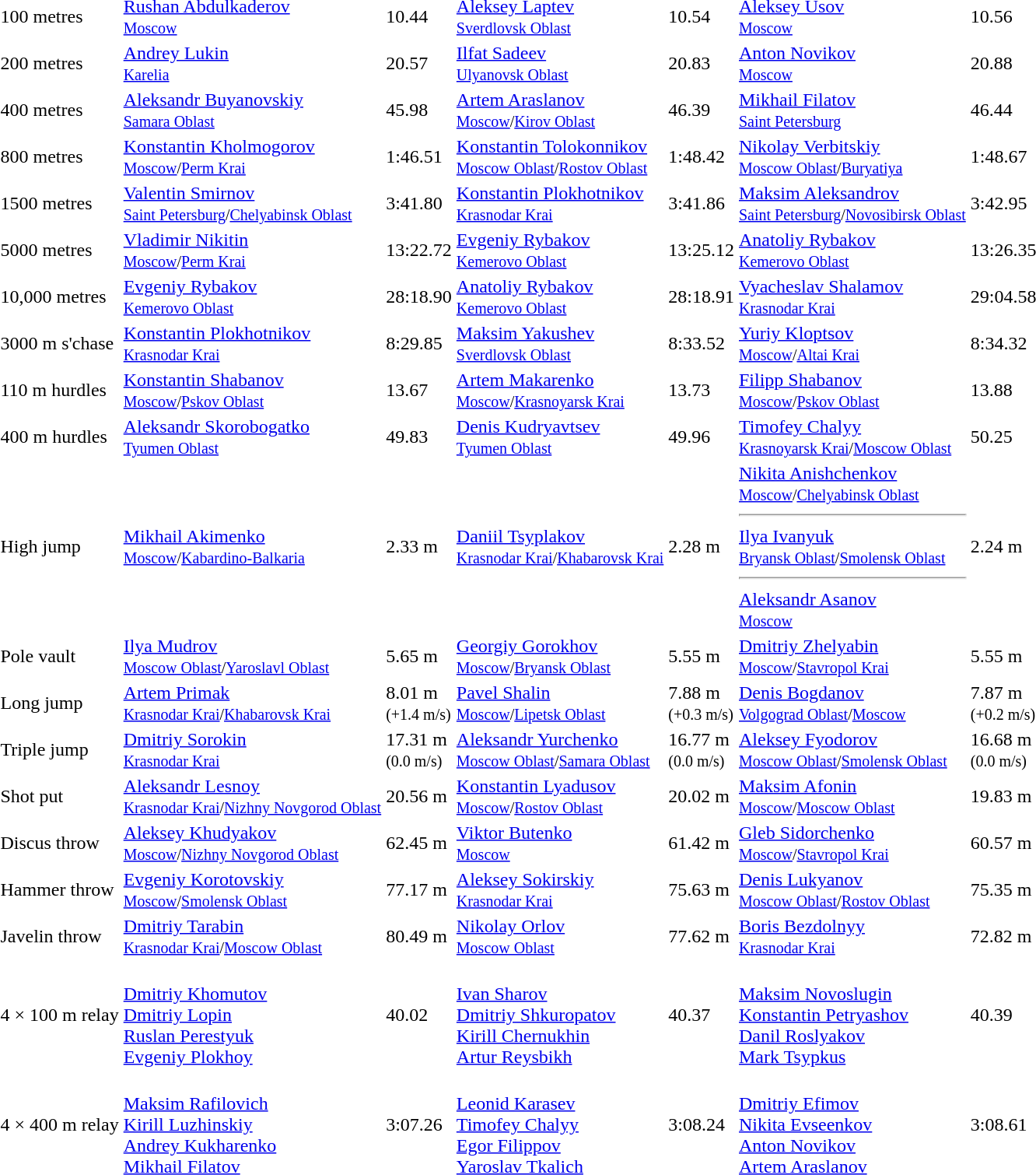<table>
<tr>
<td>100 metres</td>
<td><a href='#'>Rushan Abdulkaderov</a><br><small><a href='#'>Moscow</a></small></td>
<td>10.44</td>
<td><a href='#'>Aleksey Laptev</a><br><small><a href='#'>Sverdlovsk Oblast</a></small></td>
<td>10.54</td>
<td><a href='#'>Aleksey Usov</a><br><small><a href='#'>Moscow</a></small></td>
<td>10.56</td>
</tr>
<tr>
<td>200 metres</td>
<td><a href='#'>Andrey Lukin</a><br><small><a href='#'>Karelia</a></small></td>
<td>20.57</td>
<td><a href='#'>Ilfat Sadeev</a><br><small><a href='#'>Ulyanovsk Oblast</a></small></td>
<td>20.83</td>
<td><a href='#'>Anton Novikov</a><br><small><a href='#'>Moscow</a></small></td>
<td>20.88</td>
</tr>
<tr>
<td>400 metres</td>
<td><a href='#'>Aleksandr Buyanovskiy</a><br><small><a href='#'>Samara Oblast</a></small></td>
<td>45.98</td>
<td><a href='#'>Artem Araslanov</a><br><small><a href='#'>Moscow</a>/<a href='#'>Kirov Oblast</a></small></td>
<td>46.39</td>
<td><a href='#'>Mikhail Filatov</a><br><small><a href='#'>Saint Petersburg</a></small></td>
<td>46.44</td>
</tr>
<tr>
<td>800 metres</td>
<td><a href='#'>Konstantin Kholmogorov</a><br><small><a href='#'>Moscow</a>/<a href='#'>Perm Krai</a></small></td>
<td>1:46.51</td>
<td><a href='#'>Konstantin Tolokonnikov</a><br><small><a href='#'>Moscow Oblast</a>/<a href='#'>Rostov Oblast</a></small></td>
<td>1:48.42</td>
<td><a href='#'>Nikolay Verbitskiy</a><br><small><a href='#'>Moscow Oblast</a>/<a href='#'>Buryatiya</a></small></td>
<td>1:48.67</td>
</tr>
<tr>
<td>1500 metres</td>
<td><a href='#'>Valentin Smirnov</a><br><small><a href='#'>Saint Petersburg</a>/<a href='#'>Chelyabinsk Oblast</a></small></td>
<td>3:41.80</td>
<td><a href='#'>Konstantin Plokhotnikov</a><br><small><a href='#'>Krasnodar Krai</a></small></td>
<td>3:41.86</td>
<td><a href='#'>Maksim Aleksandrov</a><br><small><a href='#'>Saint Petersburg</a>/<a href='#'>Novosibirsk Oblast</a></small></td>
<td>3:42.95</td>
</tr>
<tr>
<td>5000 metres</td>
<td><a href='#'>Vladimir Nikitin</a><br><small><a href='#'>Moscow</a>/<a href='#'>Perm Krai</a></small></td>
<td>13:22.72</td>
<td><a href='#'>Evgeniy Rybakov</a><br><small><a href='#'>Kemerovo Oblast</a></small></td>
<td>13:25.12</td>
<td><a href='#'>Anatoliy Rybakov</a><br><small><a href='#'>Kemerovo Oblast</a></small></td>
<td>13:26.35</td>
</tr>
<tr>
<td>10,000 metres</td>
<td><a href='#'>Evgeniy Rybakov</a><br><small><a href='#'>Kemerovo Oblast</a></small></td>
<td>28:18.90</td>
<td><a href='#'>Anatoliy Rybakov</a><br><small><a href='#'>Kemerovo Oblast</a></small></td>
<td>28:18.91</td>
<td><a href='#'>Vyacheslav Shalamov</a><br><small><a href='#'>Krasnodar Krai</a></small></td>
<td>29:04.58</td>
</tr>
<tr>
<td>3000 m s'chase</td>
<td><a href='#'>Konstantin Plokhotnikov</a><br><small><a href='#'>Krasnodar Krai</a></small></td>
<td>8:29.85</td>
<td><a href='#'>Maksim Yakushev</a><br><small><a href='#'>Sverdlovsk Oblast</a></small></td>
<td>8:33.52</td>
<td><a href='#'>Yuriy Kloptsov</a><br><small><a href='#'>Moscow</a>/<a href='#'>Altai Krai</a></small></td>
<td>8:34.32</td>
</tr>
<tr>
<td>110 m hurdles</td>
<td><a href='#'>Konstantin Shabanov</a><br><small><a href='#'>Moscow</a>/<a href='#'>Pskov Oblast</a></small></td>
<td>13.67</td>
<td><a href='#'>Artem Makarenko</a><br><small><a href='#'>Moscow</a>/<a href='#'>Krasnoyarsk Krai</a></small></td>
<td>13.73</td>
<td><a href='#'>Filipp Shabanov</a><br><small><a href='#'>Moscow</a>/<a href='#'>Pskov Oblast</a></small></td>
<td>13.88</td>
</tr>
<tr>
<td>400 m hurdles</td>
<td><a href='#'>Aleksandr Skorobogatko</a><br><small><a href='#'>Tyumen Oblast</a></small></td>
<td>49.83</td>
<td><a href='#'>Denis Kudryavtsev</a><br><small><a href='#'>Tyumen Oblast</a></small></td>
<td>49.96</td>
<td><a href='#'>Timofey Chalyy</a><br><small><a href='#'>Krasnoyarsk Krai</a>/<a href='#'>Moscow Oblast</a></small></td>
<td>50.25</td>
</tr>
<tr>
<td>High jump</td>
<td><a href='#'>Mikhail Akimenko</a><br><small><a href='#'>Moscow</a>/<a href='#'>Kabardino-Balkaria</a></small></td>
<td>2.33 m</td>
<td><a href='#'>Daniil Tsyplakov</a><br><small><a href='#'>Krasnodar Krai</a>/<a href='#'>Khabarovsk Krai</a></small></td>
<td>2.28 m</td>
<td><a href='#'>Nikita Anishchenkov</a><br><small><a href='#'>Moscow</a>/<a href='#'>Chelyabinsk Oblast</a></small><hr><a href='#'>Ilya Ivanyuk</a><br><small><a href='#'>Bryansk Oblast</a>/<a href='#'>Smolensk Oblast</a></small><hr><a href='#'>Aleksandr Asanov</a><br><small><a href='#'>Moscow</a></small></td>
<td>2.24 m</td>
</tr>
<tr>
<td>Pole vault</td>
<td><a href='#'>Ilya Mudrov</a><br><small><a href='#'>Moscow Oblast</a>/<a href='#'>Yaroslavl Oblast</a></small></td>
<td>5.65 m</td>
<td><a href='#'>Georgiy Gorokhov</a><br><small><a href='#'>Moscow</a>/<a href='#'>Bryansk Oblast</a></small></td>
<td>5.55 m</td>
<td><a href='#'>Dmitriy Zhelyabin</a><br><small><a href='#'>Moscow</a>/<a href='#'>Stavropol Krai</a></small></td>
<td>5.55 m</td>
</tr>
<tr>
<td>Long jump</td>
<td><a href='#'>Artem Primak</a><br><small><a href='#'>Krasnodar Krai</a>/<a href='#'>Khabarovsk Krai</a></small></td>
<td>8.01 m<br><small>(+1.4 m/s)</small></td>
<td><a href='#'>Pavel Shalin</a><br><small><a href='#'>Moscow</a>/<a href='#'>Lipetsk Oblast</a></small></td>
<td>7.88 m<br><small>(+0.3 m/s)</small></td>
<td><a href='#'>Denis Bogdanov</a><br><small><a href='#'>Volgograd Oblast</a>/<a href='#'>Moscow</a></small></td>
<td>7.87 m<br><small>(+0.2 m/s)</small></td>
</tr>
<tr>
<td>Triple jump</td>
<td><a href='#'>Dmitriy Sorokin</a><br><small><a href='#'>Krasnodar Krai</a></small></td>
<td>17.31 m<br><small>(0.0 m/s)</small></td>
<td><a href='#'>Aleksandr Yurchenko</a><br><small><a href='#'>Moscow Oblast</a>/<a href='#'>Samara Oblast</a></small></td>
<td>16.77 m<br><small>(0.0 m/s)</small></td>
<td><a href='#'>Aleksey Fyodorov</a><br><small><a href='#'>Moscow Oblast</a>/<a href='#'>Smolensk Oblast</a></small></td>
<td>16.68 m<br><small>(0.0 m/s)</small></td>
</tr>
<tr>
<td>Shot put</td>
<td><a href='#'>Aleksandr Lesnoy</a><br><small><a href='#'>Krasnodar Krai</a>/<a href='#'>Nizhny Novgorod Oblast</a></small></td>
<td>20.56 m</td>
<td><a href='#'>Konstantin Lyadusov</a><br><small><a href='#'>Moscow</a>/<a href='#'>Rostov Oblast</a></small></td>
<td>20.02 m</td>
<td><a href='#'>Maksim Afonin</a><br><small><a href='#'>Moscow</a>/<a href='#'>Moscow Oblast</a></small></td>
<td>19.83 m</td>
</tr>
<tr>
<td>Discus throw</td>
<td><a href='#'>Aleksey Khudyakov</a><br><small><a href='#'>Moscow</a>/<a href='#'>Nizhny Novgorod Oblast</a></small></td>
<td>62.45 m</td>
<td><a href='#'>Viktor Butenko</a><br><small><a href='#'>Moscow</a></small></td>
<td>61.42 m</td>
<td><a href='#'>Gleb Sidorchenko</a><br><small><a href='#'>Moscow</a>/<a href='#'>Stavropol Krai</a></small></td>
<td>60.57 m</td>
</tr>
<tr>
<td>Hammer throw</td>
<td><a href='#'>Evgeniy Korotovskiy</a><br><small><a href='#'>Moscow</a>/<a href='#'>Smolensk Oblast</a></small></td>
<td>77.17 m</td>
<td><a href='#'>Aleksey Sokirskiy</a><br><small><a href='#'>Krasnodar Krai</a></small></td>
<td>75.63 m</td>
<td><a href='#'>Denis Lukyanov</a><br><small><a href='#'>Moscow Oblast</a>/<a href='#'>Rostov Oblast</a></small></td>
<td>75.35 m</td>
</tr>
<tr>
<td>Javelin throw</td>
<td><a href='#'>Dmitriy Tarabin</a><br><small><a href='#'>Krasnodar Krai</a>/<a href='#'>Moscow Oblast</a></small></td>
<td>80.49 m</td>
<td><a href='#'>Nikolay Orlov</a><br><small><a href='#'>Moscow Oblast</a></small></td>
<td>77.62 m</td>
<td><a href='#'>Boris Bezdolnyy</a><br><small><a href='#'>Krasnodar Krai</a></small></td>
<td>72.82 m</td>
</tr>
<tr>
<td>4 × 100 m relay</td>
<td><br><a href='#'>Dmitriy Khomutov</a><br><a href='#'>Dmitriy Lopin</a><br><a href='#'>Ruslan Perestyuk</a><br><a href='#'>Evgeniy Plokhoy</a></td>
<td>40.02</td>
<td><br><a href='#'>Ivan Sharov</a><br><a href='#'>Dmitriy Shkuropatov</a><br><a href='#'>Kirill Chernukhin</a><br><a href='#'>Artur Reysbikh</a></td>
<td>40.37</td>
<td><br><a href='#'>Maksim Novoslugin</a><br><a href='#'>Konstantin Petryashov</a><br><a href='#'>Danil Roslyakov</a><br><a href='#'>Mark Tsypkus</a></td>
<td>40.39</td>
</tr>
<tr>
<td>4 × 400 m relay</td>
<td><br><a href='#'>Maksim Rafilovich</a><br><a href='#'>Kirill Luzhinskiy</a><br><a href='#'>Andrey Kukharenko</a><br><a href='#'>Mikhail Filatov</a></td>
<td>3:07.26</td>
<td><br><a href='#'>Leonid Karasev</a><br><a href='#'>Timofey Chalyy</a><br><a href='#'>Egor Filippov</a><br><a href='#'>Yaroslav Tkalich</a></td>
<td>3:08.24</td>
<td><br><a href='#'>Dmitriy Efimov</a><br><a href='#'>Nikita Evseenkov</a><br><a href='#'>Anton Novikov</a><br><a href='#'>Artem Araslanov</a></td>
<td>3:08.61</td>
</tr>
</table>
